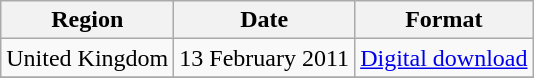<table class=wikitable>
<tr>
<th>Region</th>
<th>Date</th>
<th>Format</th>
</tr>
<tr>
<td>United Kingdom</td>
<td>13 February 2011</td>
<td><a href='#'>Digital download</a></td>
</tr>
<tr>
</tr>
</table>
